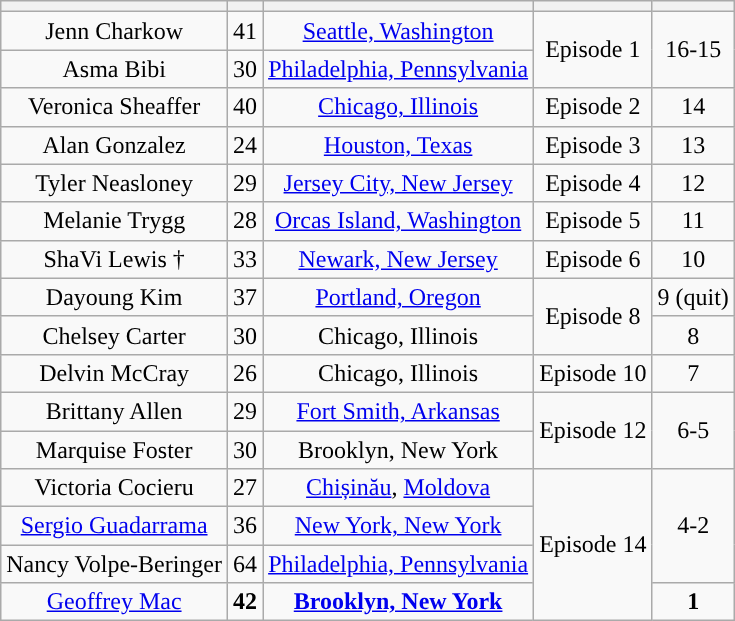<table class="wikitable sortable" style="text-align:center;">
<tr>
<th></th>
<th></th>
<th></th>
<th></th>
<th></th>
</tr>
<tr>
<td>Jenn Charkow</td>
<td>41</td>
<td><a href='#'>Seattle, Washington</a></td>
<td rowspan="2">Episode 1</td>
<td rowspan="2">16-15</td>
</tr>
<tr>
<td>Asma Bibi</td>
<td>30</td>
<td><a href='#'>Philadelphia, Pennsylvania</a></td>
</tr>
<tr>
<td>Veronica Sheaffer</td>
<td>40</td>
<td><a href='#'>Chicago, Illinois</a></td>
<td>Episode 2</td>
<td>14</td>
</tr>
<tr>
<td>Alan Gonzalez</td>
<td>24</td>
<td><a href='#'>Houston, Texas</a></td>
<td>Episode 3</td>
<td>13</td>
</tr>
<tr>
<td>Tyler Neasloney</td>
<td>29</td>
<td><a href='#'>Jersey City, New Jersey</a></td>
<td>Episode 4</td>
<td>12</td>
</tr>
<tr>
<td>Melanie Trygg</td>
<td>28</td>
<td><a href='#'>Orcas Island, Washington</a></td>
<td>Episode 5</td>
<td>11</td>
</tr>
<tr>
<td>ShaVi Lewis †</td>
<td>33</td>
<td><a href='#'>Newark, New Jersey</a></td>
<td>Episode 6</td>
<td>10</td>
</tr>
<tr>
<td>Dayoung Kim</td>
<td>37</td>
<td><a href='#'>Portland, Oregon</a></td>
<td rowspan="2">Episode 8</td>
<td>9 (quit)</td>
</tr>
<tr>
<td>Chelsey Carter</td>
<td>30</td>
<td>Chicago, Illinois</td>
<td>8</td>
</tr>
<tr>
<td>Delvin McCray</td>
<td>26</td>
<td>Chicago, Illinois</td>
<td>Episode 10</td>
<td>7</td>
</tr>
<tr>
<td>Brittany Allen</td>
<td>29</td>
<td><a href='#'>Fort Smith, Arkansas</a></td>
<td rowspan="2">Episode 12</td>
<td rowspan="2">6-5</td>
</tr>
<tr>
<td>Marquise Foster</td>
<td>30</td>
<td>Brooklyn, New York</td>
</tr>
<tr>
<td>Victoria Cocieru</td>
<td>27</td>
<td><a href='#'>Chișinău</a>, <a href='#'>Moldova</a></td>
<td rowspan="4">Episode 14</td>
<td rowspan="3">4-2</td>
</tr>
<tr>
<td><a href='#'>Sergio Guadarrama</a></td>
<td>36</td>
<td><a href='#'>New York, New York</a></td>
</tr>
<tr>
<td>Nancy Volpe-Beringer</td>
<td>64</td>
<td><a href='#'>Philadelphia, Pennsylvania</a></td>
</tr>
<tr>
<td><a href='#'>Geoffrey Mac</a></td>
<td><strong>42</strong></td>
<td><strong><a href='#'>Brooklyn, New York</a>	</strong></td>
<td><strong>1</strong></td>
</tr>
</table>
